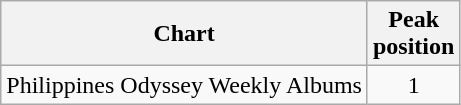<table class="wikitable">
<tr>
<th>Chart</th>
<th>Peak <br> position</th>
</tr>
<tr>
<td>Philippines Odyssey Weekly Albums</td>
<td align="center">1</td>
</tr>
</table>
